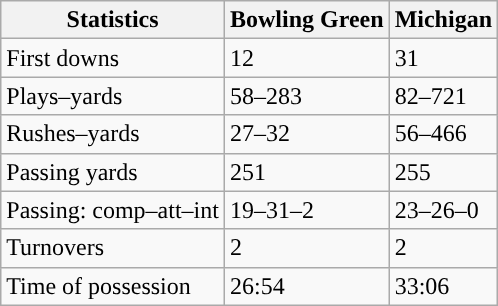<table class="wikitable" style="float:left">
<tr>
<th>Statistics</th>
<th>Bowling Green</th>
<th>Michigan</th>
</tr>
<tr>
<td>First downs</td>
<td>12</td>
<td>31</td>
</tr>
<tr>
<td>Plays–yards</td>
<td>58–283</td>
<td>82–721</td>
</tr>
<tr>
<td>Rushes–yards</td>
<td>27–32</td>
<td>56–466</td>
</tr>
<tr>
<td>Passing yards</td>
<td>251</td>
<td>255</td>
</tr>
<tr>
<td>Passing: comp–att–int</td>
<td>19–31–2</td>
<td>23–26–0</td>
</tr>
<tr>
<td>Turnovers</td>
<td>2</td>
<td>2</td>
</tr>
<tr>
<td>Time of possession</td>
<td>26:54</td>
<td>33:06</td>
</tr>
</table>
